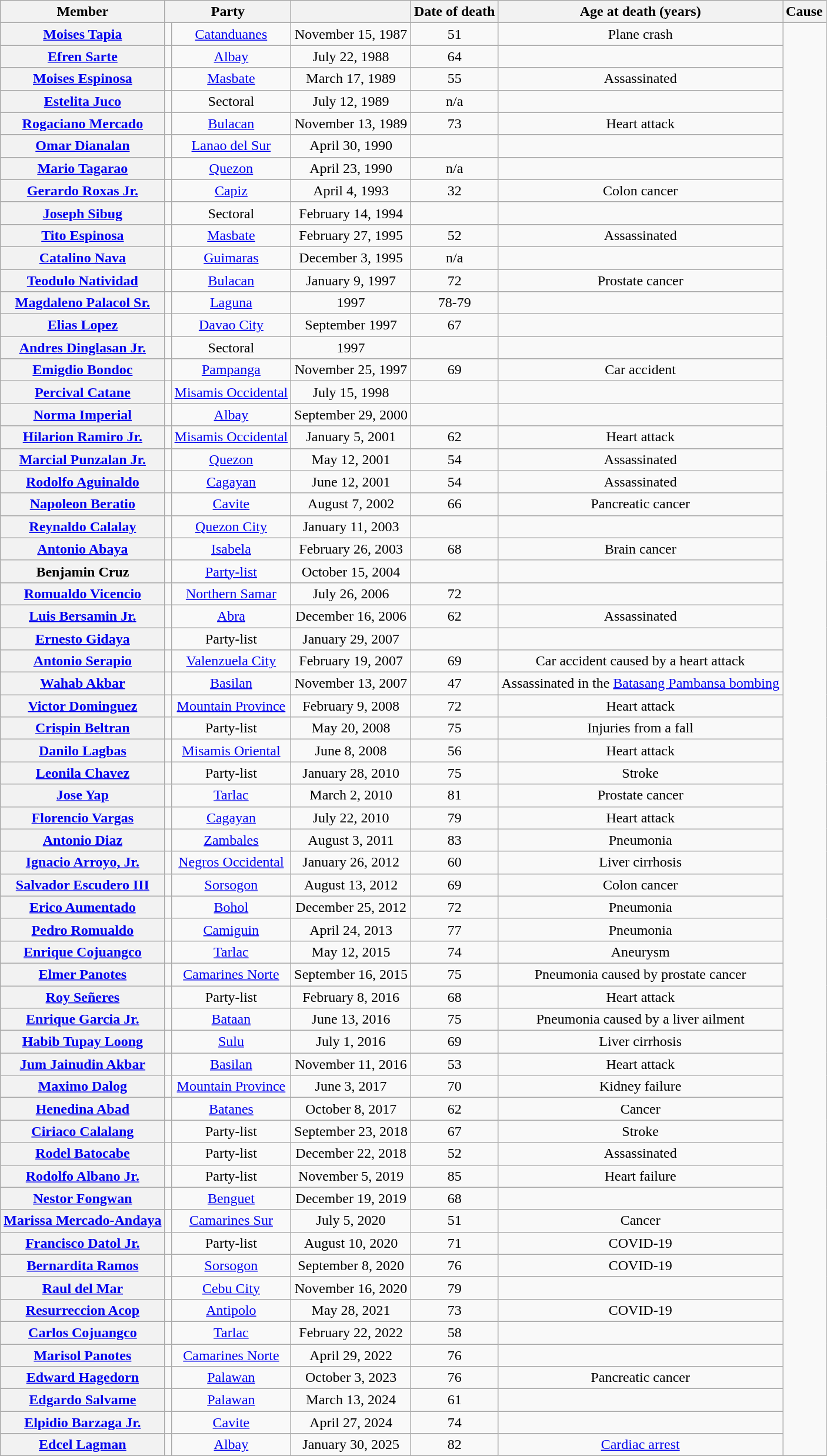<table class="wikitable sortable" style="text-align:center">
<tr>
<th>Member</th>
<th colspan=2>Party</th>
<th></th>
<th>Date of death</th>
<th>Age at death (years)</th>
<th>Cause</th>
</tr>
<tr>
<th><a href='#'>Moises Tapia</a></th>
<td></td>
<td><a href='#'>Catanduanes</a><br></td>
<td nowrap>November 15, 1987</td>
<td nowrap>51</td>
<td>Plane crash</td>
</tr>
<tr>
<th><a href='#'>Efren Sarte</a></th>
<td></td>
<td><a href='#'>Albay</a><br></td>
<td nowrap>July 22, 1988</td>
<td nowrap>64</td>
<td></td>
</tr>
<tr>
<th><a href='#'>Moises Espinosa</a></th>
<td></td>
<td><a href='#'>Masbate</a><br></td>
<td nowrap>March 17, 1989</td>
<td nowrap>55</td>
<td>Assassinated</td>
</tr>
<tr>
<th><a href='#'>Estelita Juco</a></th>
<td></td>
<td>Sectoral<br></td>
<td nowrap>July 12, 1989</td>
<td nowrap>n/a</td>
<td></td>
</tr>
<tr>
<th><a href='#'>Rogaciano Mercado</a></th>
<td></td>
<td><a href='#'>Bulacan</a><br></td>
<td nowrap>November 13, 1989</td>
<td nowrap>73</td>
<td>Heart attack</td>
</tr>
<tr>
<th><a href='#'>Omar Dianalan</a></th>
<td></td>
<td><a href='#'>Lanao del Sur</a><br></td>
<td nowrap>April 30, 1990</td>
<td nowrap></td>
<td></td>
</tr>
<tr>
<th><a href='#'>Mario Tagarao</a></th>
<td></td>
<td><a href='#'>Quezon</a><br></td>
<td nowrap>April 23, 1990</td>
<td nowrap>n/a</td>
<td></td>
</tr>
<tr>
<th><a href='#'>Gerardo Roxas Jr.</a></th>
<td></td>
<td><a href='#'>Capiz</a><br></td>
<td nowrap>April 4, 1993</td>
<td nowrap>32</td>
<td>Colon cancer</td>
</tr>
<tr>
<th><a href='#'>Joseph Sibug</a></th>
<td></td>
<td>Sectoral<br></td>
<td nowrap>February 14, 1994</td>
<td nowrap></td>
<td></td>
</tr>
<tr>
<th><a href='#'>Tito Espinosa</a></th>
<td></td>
<td><a href='#'>Masbate</a><br></td>
<td nowrap>February 27, 1995</td>
<td nowrap>52</td>
<td>Assassinated</td>
</tr>
<tr>
<th><a href='#'>Catalino Nava</a></th>
<td></td>
<td><a href='#'>Guimaras</a><br></td>
<td nowrap>December 3, 1995</td>
<td nowrap>n/a</td>
<td></td>
</tr>
<tr>
<th><a href='#'>Teodulo Natividad</a></th>
<td></td>
<td><a href='#'>Bulacan</a><br></td>
<td nowrap>January 9, 1997</td>
<td nowrap>72</td>
<td>Prostate cancer</td>
</tr>
<tr>
<th><a href='#'>Magdaleno Palacol Sr.</a></th>
<td></td>
<td><a href='#'>Laguna</a><br></td>
<td nowrap>1997</td>
<td nowrap>78-79</td>
<td></td>
</tr>
<tr>
<th><a href='#'>Elias Lopez</a></th>
<td></td>
<td><a href='#'>Davao City</a><br></td>
<td nowrap>September 1997</td>
<td nowrap>67</td>
<td></td>
</tr>
<tr>
<th><a href='#'>Andres Dinglasan Jr.</a></th>
<td></td>
<td>Sectoral<br></td>
<td nowrap>1997</td>
<td nowrap></td>
<td></td>
</tr>
<tr>
<th><a href='#'>Emigdio Bondoc</a></th>
<td></td>
<td><a href='#'>Pampanga</a><br></td>
<td nowrap>November 25, 1997</td>
<td nowrap>69</td>
<td>Car accident</td>
</tr>
<tr>
<th><a href='#'>Percival Catane</a></th>
<td></td>
<td><a href='#'>Misamis Occidental</a><br></td>
<td nowrap>July 15, 1998</td>
<td nowrap></td>
<td></td>
</tr>
<tr>
<th><a href='#'>Norma Imperial</a></th>
<td></td>
<td><a href='#'>Albay</a><br></td>
<td nowrap>September 29, 2000</td>
<td nowrap></td>
<td></td>
</tr>
<tr>
<th><a href='#'>Hilarion Ramiro Jr.</a></th>
<td></td>
<td><a href='#'>Misamis Occidental</a><br></td>
<td nowrap>January 5, 2001</td>
<td nowrap>62</td>
<td>Heart attack</td>
</tr>
<tr>
<th><a href='#'>Marcial Punzalan Jr.</a></th>
<td></td>
<td><a href='#'>Quezon</a><br></td>
<td nowrap>May 12, 2001</td>
<td nowrap>54</td>
<td>Assassinated</td>
</tr>
<tr>
<th><a href='#'>Rodolfo Aguinaldo</a></th>
<td></td>
<td><a href='#'>Cagayan</a><br></td>
<td nowrap>June 12, 2001</td>
<td nowrap>54</td>
<td>Assassinated</td>
</tr>
<tr>
<th><a href='#'>Napoleon Beratio</a></th>
<td></td>
<td><a href='#'>Cavite</a><br></td>
<td nowrap>August 7, 2002</td>
<td nowrap>66</td>
<td>Pancreatic cancer</td>
</tr>
<tr>
<th><a href='#'>Reynaldo Calalay</a></th>
<td></td>
<td><a href='#'>Quezon City</a><br></td>
<td nowrap>January 11, 2003</td>
<td nowrap></td>
<td></td>
</tr>
<tr>
<th><a href='#'>Antonio Abaya</a></th>
<td></td>
<td><a href='#'>Isabela</a><br></td>
<td nowrap>February 26, 2003</td>
<td nowrap>68</td>
<td>Brain cancer</td>
</tr>
<tr>
<th>Benjamin Cruz</th>
<td></td>
<td><a href='#'>Party-list</a><br></td>
<td nowrap>October 15, 2004</td>
<td nowrap></td>
<td></td>
</tr>
<tr>
<th><a href='#'>Romualdo Vicencio</a></th>
<td></td>
<td><a href='#'>Northern Samar</a><br></td>
<td nowrap>July 26, 2006</td>
<td nowrap>72</td>
<td></td>
</tr>
<tr>
<th><a href='#'>Luis Bersamin Jr.</a></th>
<td></td>
<td><a href='#'>Abra</a><br></td>
<td nowrap>December 16, 2006</td>
<td nowrap>62</td>
<td>Assassinated</td>
</tr>
<tr>
<th><a href='#'>Ernesto Gidaya</a></th>
<td></td>
<td>Party-list<br></td>
<td nowrap>January 29, 2007</td>
<td nowrap></td>
<td></td>
</tr>
<tr>
<th><a href='#'>Antonio Serapio</a></th>
<td></td>
<td><a href='#'>Valenzuela City</a><br></td>
<td nowrap>February 19, 2007</td>
<td nowrap>69</td>
<td>Car accident caused by a heart attack</td>
</tr>
<tr>
<th><a href='#'>Wahab Akbar</a></th>
<td></td>
<td><a href='#'>Basilan</a><br></td>
<td nowrap>November 13, 2007</td>
<td nowrap>47</td>
<td>Assassinated in the <a href='#'>Batasang Pambansa bombing</a></td>
</tr>
<tr>
<th><a href='#'>Victor Dominguez</a></th>
<td></td>
<td><a href='#'>Mountain Province</a><br></td>
<td nowrap>February 9, 2008</td>
<td nowrap>72</td>
<td>Heart attack</td>
</tr>
<tr>
<th><a href='#'>Crispin Beltran</a></th>
<td></td>
<td>Party-list<br></td>
<td nowrap>May 20, 2008</td>
<td nowrap>75</td>
<td>Injuries from a fall</td>
</tr>
<tr>
<th><a href='#'>Danilo Lagbas</a></th>
<td></td>
<td><a href='#'>Misamis Oriental</a><br></td>
<td nowrap>June 8, 2008</td>
<td nowrap>56</td>
<td>Heart attack</td>
</tr>
<tr>
<th><a href='#'>Leonila Chavez</a></th>
<td></td>
<td>Party-list<br></td>
<td nowrap>January 28, 2010</td>
<td nowrap>75</td>
<td>Stroke</td>
</tr>
<tr>
<th><a href='#'>Jose Yap</a></th>
<td></td>
<td><a href='#'>Tarlac</a><br></td>
<td nowrap>March 2, 2010</td>
<td nowrap>81</td>
<td>Prostate cancer</td>
</tr>
<tr>
<th><a href='#'>Florencio Vargas</a></th>
<td></td>
<td><a href='#'>Cagayan</a><br></td>
<td nowrap>July 22, 2010</td>
<td nowrap>79</td>
<td>Heart attack</td>
</tr>
<tr>
<th><a href='#'>Antonio Diaz</a></th>
<td></td>
<td><a href='#'>Zambales</a><br></td>
<td nowrap>August 3, 2011</td>
<td nowrap>83</td>
<td>Pneumonia</td>
</tr>
<tr>
<th><a href='#'>Ignacio Arroyo, Jr.</a></th>
<td></td>
<td><a href='#'>Negros Occidental</a><br></td>
<td nowrap>January 26, 2012</td>
<td nowrap>60</td>
<td>Liver cirrhosis</td>
</tr>
<tr>
<th><a href='#'>Salvador Escudero III</a></th>
<td></td>
<td><a href='#'>Sorsogon</a><br></td>
<td nowrap>August 13, 2012</td>
<td nowrap>69</td>
<td>Colon cancer</td>
</tr>
<tr>
<th><a href='#'>Erico Aumentado</a></th>
<td></td>
<td><a href='#'>Bohol</a><br></td>
<td nowrap>December 25, 2012</td>
<td nowrap>72</td>
<td>Pneumonia</td>
</tr>
<tr>
<th><a href='#'>Pedro Romualdo</a></th>
<td></td>
<td><a href='#'>Camiguin</a><br></td>
<td nowrap>April 24, 2013</td>
<td nowrap>77</td>
<td>Pneumonia</td>
</tr>
<tr>
<th><a href='#'>Enrique Cojuangco</a></th>
<td></td>
<td><a href='#'>Tarlac</a><br></td>
<td nowrap>May 12, 2015</td>
<td nowrap>74</td>
<td>Aneurysm</td>
</tr>
<tr>
<th><a href='#'>Elmer Panotes</a></th>
<td></td>
<td><a href='#'>Camarines Norte</a><br></td>
<td nowrap>September 16, 2015</td>
<td nowrap>75</td>
<td>Pneumonia caused by prostate cancer</td>
</tr>
<tr>
<th><a href='#'>Roy Señeres</a></th>
<td></td>
<td>Party-list<br></td>
<td nowrap>February 8, 2016</td>
<td nowrap>68</td>
<td>Heart attack</td>
</tr>
<tr>
<th><a href='#'>Enrique Garcia Jr.</a></th>
<td></td>
<td><a href='#'>Bataan</a><br></td>
<td nowrap>June 13, 2016</td>
<td nowrap>75</td>
<td>Pneumonia caused by a liver ailment</td>
</tr>
<tr>
<th><a href='#'>Habib Tupay Loong</a></th>
<td></td>
<td><a href='#'>Sulu</a><br></td>
<td nowrap>July 1, 2016</td>
<td nowrap>69</td>
<td>Liver cirrhosis</td>
</tr>
<tr>
<th><a href='#'>Jum Jainudin Akbar</a></th>
<td></td>
<td><a href='#'>Basilan</a><br></td>
<td nowrap>November 11, 2016</td>
<td nowrap>53</td>
<td>Heart attack</td>
</tr>
<tr>
<th><a href='#'>Maximo Dalog</a></th>
<td></td>
<td><a href='#'>Mountain Province</a><br></td>
<td nowrap>June 3, 2017</td>
<td nowrap>70</td>
<td>Kidney failure</td>
</tr>
<tr>
<th><a href='#'>Henedina Abad</a></th>
<td></td>
<td><a href='#'>Batanes</a><br></td>
<td nowrap>October 8, 2017</td>
<td nowrap>62</td>
<td>Cancer</td>
</tr>
<tr>
<th><a href='#'>Ciriaco Calalang</a></th>
<td></td>
<td>Party-list<br></td>
<td nowrap>September 23, 2018</td>
<td nowrap>67</td>
<td>Stroke</td>
</tr>
<tr>
<th><a href='#'>Rodel Batocabe</a></th>
<td></td>
<td>Party-list<br></td>
<td nowrap>December 22, 2018</td>
<td nowrap>52</td>
<td>Assassinated</td>
</tr>
<tr>
<th><a href='#'>Rodolfo Albano Jr.</a></th>
<td></td>
<td>Party-list<br></td>
<td nowrap>November 5, 2019</td>
<td nowrap>85</td>
<td>Heart failure</td>
</tr>
<tr>
<th><a href='#'>Nestor Fongwan</a></th>
<td></td>
<td><a href='#'>Benguet</a><br></td>
<td nowrap>December 19, 2019</td>
<td nowrap>68</td>
<td></td>
</tr>
<tr>
<th><a href='#'>Marissa Mercado-Andaya</a></th>
<td></td>
<td><a href='#'>Camarines Sur</a><br></td>
<td nowrap>July 5, 2020</td>
<td nowrap>51</td>
<td>Cancer</td>
</tr>
<tr>
<th><a href='#'>Francisco Datol Jr.</a></th>
<td></td>
<td>Party-list<br></td>
<td nowrap>August 10, 2020</td>
<td nowrap>71</td>
<td>COVID-19</td>
</tr>
<tr>
<th><a href='#'>Bernardita Ramos</a></th>
<td></td>
<td><a href='#'>Sorsogon</a><br></td>
<td nowrap>September 8, 2020</td>
<td nowrap>76</td>
<td>COVID-19</td>
</tr>
<tr>
<th><a href='#'>Raul del Mar</a></th>
<td></td>
<td><a href='#'>Cebu City</a><br></td>
<td nowrap>November 16, 2020</td>
<td nowrap>79</td>
<td></td>
</tr>
<tr>
<th><a href='#'>Resurreccion Acop</a></th>
<td></td>
<td><a href='#'>Antipolo</a><br></td>
<td nowrap>May 28, 2021</td>
<td nowrap>73</td>
<td>COVID-19</td>
</tr>
<tr>
<th><a href='#'>Carlos Cojuangco</a></th>
<td></td>
<td><a href='#'>Tarlac</a><br></td>
<td nowrap>February 22, 2022</td>
<td nowrap>58</td>
<td></td>
</tr>
<tr>
<th><a href='#'>Marisol Panotes</a></th>
<td></td>
<td><a href='#'>Camarines Norte</a><br></td>
<td nowrap>April 29, 2022</td>
<td nowrap>76</td>
<td></td>
</tr>
<tr>
<th><a href='#'>Edward Hagedorn</a></th>
<td></td>
<td><a href='#'>Palawan</a><br></td>
<td nowrap>October 3, 2023</td>
<td nowrap>76</td>
<td>Pancreatic cancer</td>
</tr>
<tr>
<th><a href='#'>Edgardo Salvame</a></th>
<td></td>
<td><a href='#'>Palawan</a><br></td>
<td nowrap>March 13, 2024</td>
<td nowrap>61</td>
<td></td>
</tr>
<tr>
<th><a href='#'>Elpidio Barzaga Jr.</a></th>
<td></td>
<td><a href='#'>Cavite</a><br></td>
<td nowrap>April 27, 2024</td>
<td nowrap>74</td>
<td></td>
</tr>
<tr>
<th><a href='#'>Edcel Lagman</a></th>
<td></td>
<td><a href='#'>Albay</a><br></td>
<td nowrap>January 30, 2025</td>
<td nowrap>82</td>
<td><a href='#'>Cardiac arrest</a></td>
</tr>
</table>
